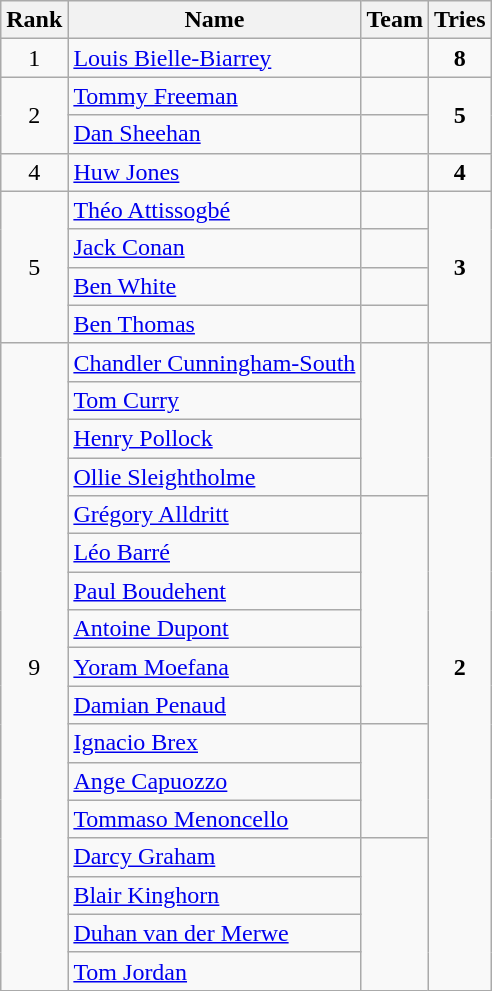<table class="wikitable" style="text-align:center">
<tr>
<th>Rank</th>
<th>Name</th>
<th>Team</th>
<th>Tries</th>
</tr>
<tr>
<td>1</td>
<td align="left"><a href='#'>Louis Bielle-Biarrey</a></td>
<td align="left"></td>
<td><strong>8</strong></td>
</tr>
<tr>
<td rowspan="2">2</td>
<td align="left"><a href='#'>Tommy Freeman</a></td>
<td align="left"></td>
<td rowspan=2><strong>5</strong></td>
</tr>
<tr>
<td align="left"><a href='#'>Dan Sheehan</a></td>
<td align="left"></td>
</tr>
<tr>
<td>4</td>
<td align="left"><a href='#'>Huw Jones</a></td>
<td align="left"></td>
<td><strong>4</strong></td>
</tr>
<tr>
<td rowspan="4">5</td>
<td align="left"><a href='#'>Théo Attissogbé</a></td>
<td align="left"></td>
<td rowspan="4"><strong>3</strong></td>
</tr>
<tr>
<td align="left"><a href='#'>Jack Conan</a></td>
<td align="left"></td>
</tr>
<tr>
<td align="left"><a href='#'>Ben White</a></td>
<td align="left"></td>
</tr>
<tr>
<td align="left"><a href='#'>Ben Thomas</a></td>
<td align="left"></td>
</tr>
<tr>
<td rowspan="17">9</td>
<td align="left"><a href='#'>Chandler Cunningham-South</a></td>
<td rowspan="4" align="left"></td>
<td rowspan="17"><strong>2</strong></td>
</tr>
<tr>
<td align="left"><a href='#'>Tom Curry</a></td>
</tr>
<tr>
<td align="left"><a href='#'>Henry Pollock</a></td>
</tr>
<tr>
<td align="left"><a href='#'>Ollie Sleightholme</a></td>
</tr>
<tr>
<td align="left"><a href='#'>Grégory Alldritt</a></td>
<td rowspan="6" align="left"></td>
</tr>
<tr>
<td align="left"><a href='#'>Léo Barré</a></td>
</tr>
<tr>
<td align="left"><a href='#'>Paul Boudehent</a></td>
</tr>
<tr>
<td align="left"><a href='#'>Antoine Dupont</a></td>
</tr>
<tr>
<td align="left"><a href='#'>Yoram Moefana</a></td>
</tr>
<tr>
<td align="left"><a href='#'>Damian Penaud</a></td>
</tr>
<tr>
<td align="left"><a href='#'>Ignacio Brex</a></td>
<td rowspan="3" align="left"></td>
</tr>
<tr>
<td align="left"><a href='#'>Ange Capuozzo</a></td>
</tr>
<tr>
<td align="left"><a href='#'>Tommaso Menoncello</a></td>
</tr>
<tr>
<td align="left"><a href='#'>Darcy Graham</a></td>
<td rowspan="4" align="left"></td>
</tr>
<tr>
<td align="left"><a href='#'>Blair Kinghorn</a></td>
</tr>
<tr>
<td align="left"><a href='#'>Duhan van der Merwe</a></td>
</tr>
<tr>
<td align="left"><a href='#'>Tom Jordan</a></td>
</tr>
</table>
